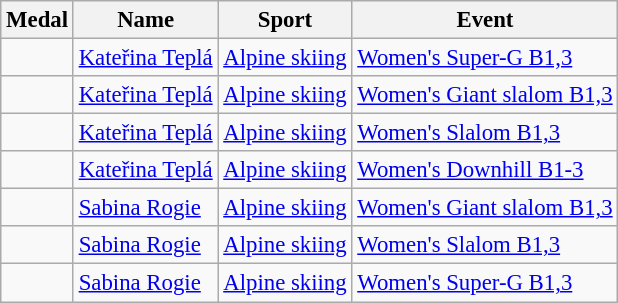<table class="wikitable sortable" style="font-size:95%">
<tr>
<th>Medal</th>
<th>Name</th>
<th>Sport</th>
<th>Event</th>
</tr>
<tr>
<td></td>
<td><a href='#'>Kateřina Teplá</a></td>
<td><a href='#'>Alpine skiing</a></td>
<td><a href='#'>Women's Super-G B1,3</a></td>
</tr>
<tr>
<td></td>
<td><a href='#'>Kateřina Teplá</a></td>
<td><a href='#'>Alpine skiing</a></td>
<td><a href='#'>Women's Giant slalom B1,3</a></td>
</tr>
<tr>
<td></td>
<td><a href='#'>Kateřina Teplá</a></td>
<td><a href='#'>Alpine skiing</a></td>
<td><a href='#'>Women's Slalom B1,3</a></td>
</tr>
<tr>
<td></td>
<td><a href='#'>Kateřina Teplá</a></td>
<td><a href='#'>Alpine skiing</a></td>
<td><a href='#'>Women's Downhill B1-3</a></td>
</tr>
<tr>
<td></td>
<td><a href='#'>Sabina Rogie</a></td>
<td><a href='#'>Alpine skiing</a></td>
<td><a href='#'>Women's Giant slalom B1,3</a></td>
</tr>
<tr>
<td></td>
<td><a href='#'>Sabina Rogie</a></td>
<td><a href='#'>Alpine skiing</a></td>
<td><a href='#'>Women's Slalom B1,3</a></td>
</tr>
<tr>
<td></td>
<td><a href='#'>Sabina Rogie</a></td>
<td><a href='#'>Alpine skiing</a></td>
<td><a href='#'>Women's Super-G B1,3</a></td>
</tr>
</table>
